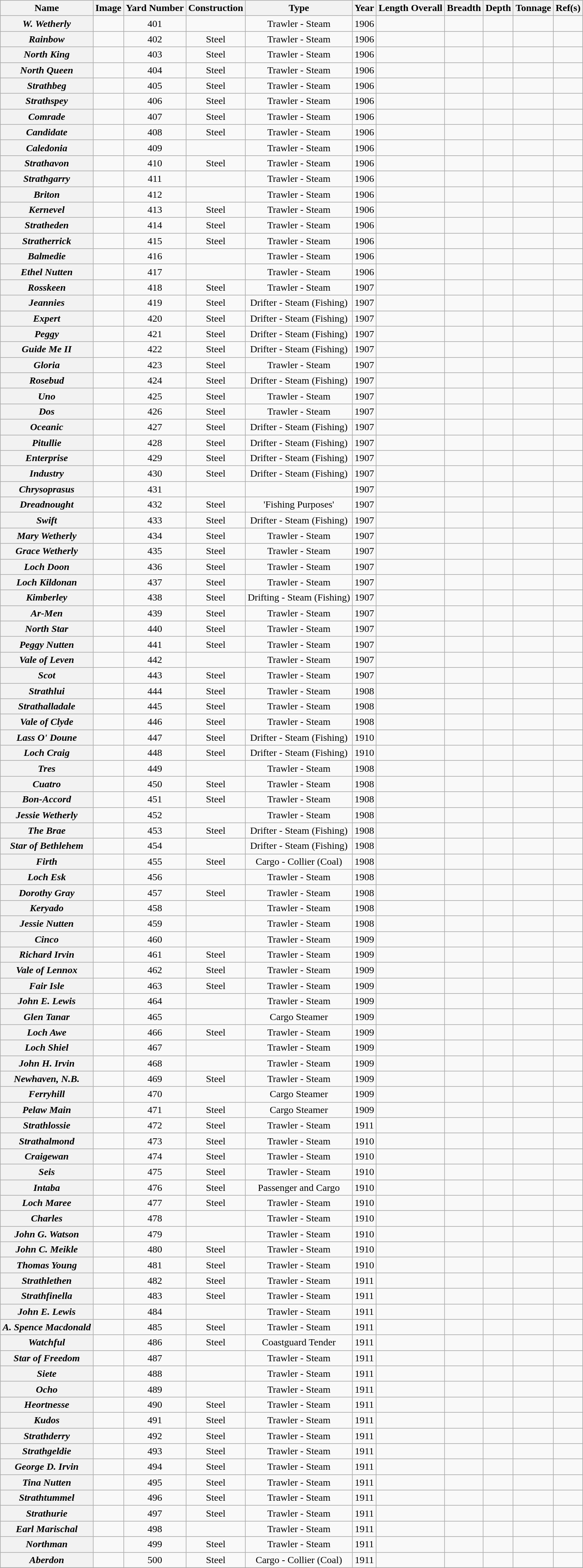<table class="wikitable plainrowheaders sortable" style="text-align: center;">
<tr>
<th scope=col>Name</th>
<th scope=col class=unsortable>Image</th>
<th scope=col>Yard Number</th>
<th scope=col>Construction</th>
<th scope=col>Type</th>
<th scope=col>Year</th>
<th scope=col>Length Overall</th>
<th scope=col>Breadth</th>
<th scope=col>Depth</th>
<th scope=col class=unsortable>Tonnage</th>
<th scope=col class=unsortable>Ref(s)</th>
</tr>
<tr>
<th scope=row><em>W. Wetherly</em></th>
<td></td>
<td>401</td>
<td></td>
<td>Trawler - Steam</td>
<td>1906</td>
<td></td>
<td></td>
<td></td>
<td></td>
<td></td>
</tr>
<tr ->
<th scope=row><em>Rainbow</em></th>
<td></td>
<td>402</td>
<td>Steel</td>
<td>Trawler - Steam</td>
<td>1906</td>
<td></td>
<td></td>
<td></td>
<td></td>
<td></td>
</tr>
<tr ->
<th scope=row><em>North King</em></th>
<td></td>
<td>403</td>
<td>Steel</td>
<td>Trawler - Steam</td>
<td>1906</td>
<td></td>
<td></td>
<td></td>
<td></td>
<td></td>
</tr>
<tr ->
<th scope=row><em>North Queen</em></th>
<td></td>
<td>404</td>
<td>Steel</td>
<td>Trawler - Steam</td>
<td>1906</td>
<td></td>
<td></td>
<td></td>
<td></td>
<td></td>
</tr>
<tr ->
<th scope=row><em>Strathbeg</em></th>
<td></td>
<td>405</td>
<td>Steel</td>
<td>Trawler - Steam</td>
<td>1906</td>
<td></td>
<td></td>
<td></td>
<td></td>
<td></td>
</tr>
<tr ->
<th scope=row><em>Strathspey</em></th>
<td></td>
<td>406</td>
<td>Steel</td>
<td>Trawler - Steam</td>
<td>1906</td>
<td></td>
<td></td>
<td></td>
<td></td>
<td></td>
</tr>
<tr ->
<th scope=row><em>Comrade</em></th>
<td></td>
<td>407</td>
<td>Steel</td>
<td>Trawler - Steam</td>
<td>1906</td>
<td></td>
<td></td>
<td></td>
<td></td>
<td></td>
</tr>
<tr ->
<th scope=row><em>Candidate</em></th>
<td></td>
<td>408</td>
<td>Steel</td>
<td>Trawler - Steam</td>
<td>1906</td>
<td></td>
<td></td>
<td></td>
<td></td>
<td></td>
</tr>
<tr ->
<th scope=row><em>Caledonia</em></th>
<td></td>
<td>409</td>
<td></td>
<td>Trawler - Steam</td>
<td>1906</td>
<td></td>
<td></td>
<td></td>
<td></td>
<td></td>
</tr>
<tr ->
<th scope=row><em>Strathavon</em></th>
<td></td>
<td>410</td>
<td>Steel</td>
<td>Trawler - Steam</td>
<td>1906</td>
<td></td>
<td></td>
<td></td>
<td></td>
<td></td>
</tr>
<tr ->
<th scope=row><em>Strathgarry</em></th>
<td></td>
<td>411</td>
<td></td>
<td>Trawler - Steam</td>
<td>1906</td>
<td></td>
<td></td>
<td></td>
<td></td>
<td></td>
</tr>
<tr ->
<th scope=row><em>Briton</em></th>
<td></td>
<td>412</td>
<td></td>
<td>Trawler - Steam</td>
<td>1906</td>
<td></td>
<td></td>
<td></td>
<td></td>
<td></td>
</tr>
<tr ->
<th scope=row><em>Kernevel</em></th>
<td></td>
<td>413</td>
<td>Steel</td>
<td>Trawler - Steam</td>
<td>1906</td>
<td></td>
<td></td>
<td></td>
<td></td>
<td></td>
</tr>
<tr ->
<th scope=row><em>Stratheden</em></th>
<td></td>
<td>414</td>
<td>Steel</td>
<td>Trawler - Steam</td>
<td>1906</td>
<td></td>
<td></td>
<td></td>
<td></td>
<td></td>
</tr>
<tr ->
<th scope=row><em>Stratherrick</em></th>
<td></td>
<td>415</td>
<td>Steel</td>
<td>Trawler - Steam</td>
<td>1906</td>
<td></td>
<td></td>
<td></td>
<td></td>
<td></td>
</tr>
<tr ->
<th scope=row><em>Balmedie</em></th>
<td></td>
<td>416</td>
<td></td>
<td>Trawler - Steam</td>
<td>1906</td>
<td></td>
<td></td>
<td></td>
<td></td>
<td></td>
</tr>
<tr ->
<th scope=row><em>Ethel Nutten</em></th>
<td></td>
<td>417</td>
<td></td>
<td>Trawler - Steam</td>
<td>1906</td>
<td></td>
<td></td>
<td></td>
<td></td>
<td></td>
</tr>
<tr ->
<th scope=row><em>Rosskeen</em></th>
<td></td>
<td>418</td>
<td>Steel</td>
<td>Trawler - Steam</td>
<td>1907</td>
<td></td>
<td></td>
<td></td>
<td></td>
<td></td>
</tr>
<tr ->
<th scope=row><em>Jeannies</em></th>
<td></td>
<td>419</td>
<td>Steel</td>
<td>Drifter - Steam (Fishing)</td>
<td>1907</td>
<td></td>
<td></td>
<td></td>
<td></td>
<td></td>
</tr>
<tr ->
<th scope=row><em>Expert</em></th>
<td></td>
<td>420</td>
<td>Steel</td>
<td>Drifter - Steam (Fishing)</td>
<td>1907</td>
<td></td>
<td></td>
<td></td>
<td></td>
<td></td>
</tr>
<tr ->
<th scope=row><em>Peggy</em></th>
<td></td>
<td>421</td>
<td>Steel</td>
<td>Drifter - Steam (Fishing)</td>
<td>1907</td>
<td></td>
<td></td>
<td></td>
<td></td>
<td></td>
</tr>
<tr ->
<th scope=row><em>Guide Me II</em></th>
<td></td>
<td>422</td>
<td>Steel</td>
<td>Drifter - Steam (Fishing)</td>
<td>1907</td>
<td></td>
<td></td>
<td></td>
<td></td>
<td></td>
</tr>
<tr ->
<th scope=row><em>Gloria</em></th>
<td></td>
<td>423</td>
<td>Steel</td>
<td>Trawler - Steam</td>
<td>1907</td>
<td></td>
<td></td>
<td></td>
<td></td>
<td></td>
</tr>
<tr ->
<th scope=row><em>Rosebud</em></th>
<td></td>
<td>424</td>
<td>Steel</td>
<td>Drifter - Steam (Fishing)</td>
<td>1907</td>
<td></td>
<td></td>
<td></td>
<td></td>
<td></td>
</tr>
<tr ->
<th scope=row><em>Uno</em></th>
<td></td>
<td>425</td>
<td>Steel</td>
<td>Trawler - Steam</td>
<td>1907</td>
<td></td>
<td></td>
<td></td>
<td></td>
<td></td>
</tr>
<tr ->
<th scope=row><em>Dos</em></th>
<td></td>
<td>426</td>
<td>Steel</td>
<td>Trawler - Steam</td>
<td>1907</td>
<td></td>
<td></td>
<td></td>
<td></td>
<td></td>
</tr>
<tr ->
<th scope=row><em>Oceanic</em></th>
<td></td>
<td>427</td>
<td>Steel</td>
<td>Drifter - Steam (Fishing)</td>
<td>1907</td>
<td></td>
<td></td>
<td></td>
<td></td>
<td></td>
</tr>
<tr ->
<th scope=row><em>Pitullie</em></th>
<td></td>
<td>428</td>
<td>Steel</td>
<td>Drifter - Steam (Fishing)</td>
<td>1907</td>
<td></td>
<td></td>
<td></td>
<td></td>
<td></td>
</tr>
<tr ->
<th scope=row><em>Enterprise</em></th>
<td></td>
<td>429</td>
<td>Steel</td>
<td>Drifter - Steam (Fishing)</td>
<td>1907</td>
<td></td>
<td></td>
<td></td>
<td></td>
<td></td>
</tr>
<tr ->
<th scope=row><em>Industry</em></th>
<td></td>
<td>430</td>
<td>Steel</td>
<td>Drifter - Steam (Fishing)</td>
<td>1907</td>
<td></td>
<td></td>
<td></td>
<td></td>
<td></td>
</tr>
<tr ->
<th scope=row><em>Chrysoprasus</em></th>
<td></td>
<td>431</td>
<td></td>
<td></td>
<td>1907</td>
<td></td>
<td></td>
<td></td>
<td></td>
<td></td>
</tr>
<tr ->
<th scope=row><em>Dreadnought</em></th>
<td></td>
<td>432</td>
<td>Steel</td>
<td>'Fishing Purposes'</td>
<td>1907</td>
<td></td>
<td></td>
<td></td>
<td></td>
<td></td>
</tr>
<tr ->
<th scope=row><em>Swift</em></th>
<td></td>
<td>433</td>
<td>Steel</td>
<td>Drifter - Steam (Fishing)</td>
<td>1907</td>
<td></td>
<td></td>
<td></td>
<td></td>
<td></td>
</tr>
<tr ->
<th scope=row><em>Mary Wetherly</em></th>
<td></td>
<td>434</td>
<td>Steel</td>
<td>Trawler - Steam</td>
<td>1907</td>
<td></td>
<td></td>
<td></td>
<td></td>
<td></td>
</tr>
<tr ->
<th scope=row><em>Grace Wetherly</em></th>
<td></td>
<td>435</td>
<td>Steel</td>
<td>Trawler - Steam</td>
<td>1907</td>
<td></td>
<td></td>
<td></td>
<td></td>
<td></td>
</tr>
<tr ->
<th scope=row><em>Loch Doon</em></th>
<td></td>
<td>436</td>
<td>Steel</td>
<td>Trawler - Steam</td>
<td>1907</td>
<td></td>
<td></td>
<td></td>
<td></td>
<td></td>
</tr>
<tr ->
<th scope=row><em>Loch Kildonan</em></th>
<td></td>
<td>437</td>
<td>Steel</td>
<td>Trawler - Steam</td>
<td>1907</td>
<td></td>
<td></td>
<td></td>
<td></td>
<td></td>
</tr>
<tr ->
<th scope=row><em>Kimberley</em></th>
<td></td>
<td>438</td>
<td>Steel</td>
<td>Drifting - Steam (Fishing)</td>
<td>1907</td>
<td></td>
<td></td>
<td></td>
<td></td>
<td></td>
</tr>
<tr ->
<th scope=row><em>Ar-Men</em></th>
<td></td>
<td>439</td>
<td>Steel</td>
<td>Trawler - Steam</td>
<td>1907</td>
<td></td>
<td></td>
<td></td>
<td></td>
<td></td>
</tr>
<tr ->
<th scope=row><em>North Star</em></th>
<td></td>
<td>440</td>
<td>Steel</td>
<td>Trawler - Steam</td>
<td>1907</td>
<td></td>
<td></td>
<td></td>
<td></td>
<td></td>
</tr>
<tr ->
<th scope=row><em>Peggy Nutten</em></th>
<td></td>
<td>441</td>
<td>Steel</td>
<td>Trawler - Steam</td>
<td>1907</td>
<td></td>
<td></td>
<td></td>
<td></td>
<td></td>
</tr>
<tr ->
<th scope=row><em>Vale of Leven</em></th>
<td></td>
<td>442</td>
<td></td>
<td>Trawler - Steam</td>
<td>1907</td>
<td></td>
<td></td>
<td></td>
<td></td>
<td></td>
</tr>
<tr ->
<th scope=row><em>Scot</em></th>
<td></td>
<td>443</td>
<td>Steel</td>
<td>Trawler - Steam</td>
<td>1907</td>
<td></td>
<td></td>
<td></td>
<td></td>
<td></td>
</tr>
<tr ->
<th scope=row><em>Strathlui</em></th>
<td></td>
<td>444</td>
<td>Steel</td>
<td>Trawler - Steam</td>
<td>1908</td>
<td></td>
<td></td>
<td></td>
<td></td>
<td></td>
</tr>
<tr ->
<th scope=row><em>Strathalladale</em></th>
<td></td>
<td>445</td>
<td>Steel</td>
<td>Trawler - Steam</td>
<td>1908</td>
<td></td>
<td></td>
<td></td>
<td></td>
<td></td>
</tr>
<tr ->
<th scope=row><em>Vale of Clyde</em></th>
<td></td>
<td>446</td>
<td>Steel</td>
<td>Trawler - Steam</td>
<td>1908</td>
<td></td>
<td></td>
<td></td>
<td></td>
<td></td>
</tr>
<tr ->
<th scope=row><em>Lass O' Doune</em></th>
<td></td>
<td>447</td>
<td>Steel</td>
<td>Drifter - Steam (Fishing)</td>
<td>1910</td>
<td></td>
<td></td>
<td></td>
<td></td>
<td></td>
</tr>
<tr ->
<th scope=row><em>Loch Craig</em></th>
<td></td>
<td>448</td>
<td>Steel</td>
<td>Drifter - Steam (Fishing)</td>
<td>1910</td>
<td></td>
<td></td>
<td></td>
<td></td>
<td></td>
</tr>
<tr ->
<th scope=row><em>Tres</em></th>
<td></td>
<td>449</td>
<td></td>
<td>Trawler - Steam</td>
<td>1908</td>
<td></td>
<td></td>
<td></td>
<td></td>
<td></td>
</tr>
<tr ->
<th scope=row><em>Cuatro</em></th>
<td></td>
<td>450</td>
<td>Steel</td>
<td>Trawler - Steam</td>
<td>1908</td>
<td></td>
<td></td>
<td></td>
<td></td>
<td></td>
</tr>
<tr ->
<th scope=row><em>Bon-Accord</em></th>
<td></td>
<td>451</td>
<td>Steel</td>
<td>Trawler - Steam</td>
<td>1908</td>
<td></td>
<td></td>
<td></td>
<td></td>
<td></td>
</tr>
<tr ->
<th scope=row><em>Jessie Wetherly</em></th>
<td></td>
<td>452</td>
<td></td>
<td>Trawler - Steam</td>
<td>1908</td>
<td></td>
<td></td>
<td></td>
<td></td>
<td></td>
</tr>
<tr ->
<th scope=row><em>The Brae</em></th>
<td></td>
<td>453</td>
<td>Steel</td>
<td>Drifter - Steam (Fishing)</td>
<td>1908</td>
<td></td>
<td></td>
<td></td>
<td></td>
<td></td>
</tr>
<tr ->
<th scope=row><em>Star of Bethlehem</em></th>
<td></td>
<td>454</td>
<td></td>
<td>Drifter - Steam (Fishing)</td>
<td>1908</td>
<td></td>
<td></td>
<td></td>
<td></td>
<td></td>
</tr>
<tr ->
<th scope=row><em>Firth</em></th>
<td></td>
<td>455</td>
<td>Steel</td>
<td>Cargo - Collier (Coal)</td>
<td>1908</td>
<td></td>
<td></td>
<td></td>
<td></td>
<td></td>
</tr>
<tr ->
<th scope=row><em>Loch Esk</em></th>
<td></td>
<td>456</td>
<td></td>
<td>Trawler - Steam</td>
<td>1908</td>
<td></td>
<td></td>
<td></td>
<td></td>
<td></td>
</tr>
<tr ->
<th scope=row><em>Dorothy Gray</em></th>
<td></td>
<td>457</td>
<td>Steel</td>
<td>Trawler - Steam</td>
<td>1908</td>
<td></td>
<td></td>
<td></td>
<td></td>
<td></td>
</tr>
<tr ->
<th scope=row><em>Keryado</em></th>
<td></td>
<td>458</td>
<td></td>
<td>Trawler - Steam</td>
<td>1908</td>
<td></td>
<td></td>
<td></td>
<td></td>
<td></td>
</tr>
<tr ->
<th scope=row><em>Jessie Nutten</em></th>
<td></td>
<td>459</td>
<td></td>
<td>Trawler - Steam</td>
<td>1908</td>
<td></td>
<td></td>
<td></td>
<td></td>
<td></td>
</tr>
<tr ->
<th scope=row><em>Cinco</em></th>
<td></td>
<td>460</td>
<td></td>
<td>Trawler - Steam</td>
<td>1909</td>
<td></td>
<td></td>
<td></td>
<td></td>
<td></td>
</tr>
<tr ->
<th scope=row><em>Richard Irvin</em></th>
<td></td>
<td>461</td>
<td>Steel</td>
<td>Trawler - Steam</td>
<td>1909</td>
<td></td>
<td></td>
<td></td>
<td></td>
<td></td>
</tr>
<tr ->
<th scope=row><em>Vale of Lennox</em></th>
<td></td>
<td>462</td>
<td>Steel</td>
<td>Trawler - Steam</td>
<td>1909</td>
<td></td>
<td></td>
<td></td>
<td></td>
<td></td>
</tr>
<tr ->
<th scope=row><em>Fair Isle</em></th>
<td></td>
<td>463</td>
<td>Steel</td>
<td>Trawler - Steam</td>
<td>1909</td>
<td></td>
<td></td>
<td></td>
<td></td>
<td></td>
</tr>
<tr ->
<th scope=row><em>John E. Lewis</em></th>
<td></td>
<td>464</td>
<td></td>
<td>Trawler - Steam</td>
<td>1909</td>
<td></td>
<td></td>
<td></td>
<td></td>
<td></td>
</tr>
<tr ->
<th scope=row><em>Glen Tanar</em></th>
<td></td>
<td>465</td>
<td></td>
<td>Cargo Steamer</td>
<td>1909</td>
<td></td>
<td></td>
<td></td>
<td></td>
<td></td>
</tr>
<tr ->
<th scope=row><em>Loch Awe</em></th>
<td></td>
<td>466</td>
<td>Steel</td>
<td>Trawler - Steam</td>
<td>1909</td>
<td></td>
<td></td>
<td></td>
<td></td>
<td></td>
</tr>
<tr ->
<th scope=row><em>Loch Shiel</em></th>
<td></td>
<td>467</td>
<td></td>
<td>Trawler - Steam</td>
<td>1909</td>
<td></td>
<td></td>
<td></td>
<td></td>
<td></td>
</tr>
<tr ->
<th scope=row><em>John H. Irvin</em></th>
<td></td>
<td>468</td>
<td></td>
<td>Trawler - Steam</td>
<td>1909</td>
<td></td>
<td></td>
<td></td>
<td></td>
<td></td>
</tr>
<tr ->
<th scope=row><em>Newhaven, N.B.</em></th>
<td></td>
<td>469</td>
<td>Steel</td>
<td>Trawler - Steam</td>
<td>1909</td>
<td></td>
<td></td>
<td></td>
<td></td>
<td></td>
</tr>
<tr ->
<th scope=row><em>Ferryhill</em></th>
<td></td>
<td>470</td>
<td></td>
<td>Cargo Steamer</td>
<td>1909</td>
<td></td>
<td></td>
<td></td>
<td></td>
<td></td>
</tr>
<tr ->
<th scope=row><em>Pelaw Main</em></th>
<td></td>
<td>471</td>
<td>Steel</td>
<td>Cargo Steamer</td>
<td>1909</td>
<td></td>
<td></td>
<td></td>
<td></td>
<td></td>
</tr>
<tr ->
<th scope=row><em>Strathlossie</em></th>
<td></td>
<td>472</td>
<td>Steel</td>
<td>Trawler - Steam</td>
<td>1911</td>
<td></td>
<td></td>
<td></td>
<td></td>
<td></td>
</tr>
<tr ->
<th scope=row><em>Strathalmond</em></th>
<td></td>
<td>473</td>
<td>Steel</td>
<td>Trawler - Steam</td>
<td>1910</td>
<td></td>
<td></td>
<td></td>
<td></td>
<td></td>
</tr>
<tr ->
<th scope=row><em>Craigewan</em></th>
<td></td>
<td>474</td>
<td>Steel</td>
<td>Trawler - Steam</td>
<td>1910</td>
<td></td>
<td></td>
<td></td>
<td></td>
<td></td>
</tr>
<tr ->
<th scope=row><em>Seis</em></th>
<td></td>
<td>475</td>
<td>Steel</td>
<td>Trawler - Steam</td>
<td>1910</td>
<td></td>
<td></td>
<td></td>
<td></td>
<td></td>
</tr>
<tr ->
<th scope=row><em>Intaba</em></th>
<td></td>
<td>476</td>
<td>Steel</td>
<td>Passenger and Cargo</td>
<td>1910</td>
<td></td>
<td></td>
<td></td>
<td></td>
<td></td>
</tr>
<tr ->
<th scope=row><em>Loch Maree</em></th>
<td></td>
<td>477</td>
<td>Steel</td>
<td>Trawler - Steam</td>
<td>1910</td>
<td></td>
<td></td>
<td></td>
<td></td>
<td></td>
</tr>
<tr ->
<th scope=row><em>Charles</em></th>
<td></td>
<td>478</td>
<td></td>
<td>Trawler - Steam</td>
<td>1910</td>
<td></td>
<td></td>
<td></td>
<td></td>
<td></td>
</tr>
<tr ->
<th scope=row><em>John G. Watson</em></th>
<td></td>
<td>479</td>
<td></td>
<td>Trawler - Steam</td>
<td>1910</td>
<td></td>
<td></td>
<td></td>
<td></td>
<td></td>
</tr>
<tr ->
<th scope=row><em>John C. Meikle</em></th>
<td></td>
<td>480</td>
<td>Steel</td>
<td>Trawler - Steam</td>
<td>1910</td>
<td></td>
<td></td>
<td></td>
<td></td>
<td></td>
</tr>
<tr ->
<th scope=row><em>Thomas Young</em></th>
<td></td>
<td>481</td>
<td>Steel</td>
<td>Trawler - Steam</td>
<td>1910</td>
<td></td>
<td></td>
<td></td>
<td></td>
<td></td>
</tr>
<tr ->
<th scope=row><em>Strathlethen</em></th>
<td></td>
<td>482</td>
<td>Steel</td>
<td>Trawler - Steam</td>
<td>1911</td>
<td></td>
<td></td>
<td></td>
<td></td>
<td></td>
</tr>
<tr ->
<th scope=row><em>Strathfinella</em></th>
<td></td>
<td>483</td>
<td>Steel</td>
<td>Trawler - Steam</td>
<td>1911</td>
<td></td>
<td></td>
<td></td>
<td></td>
<td></td>
</tr>
<tr ->
<th scope=row><em>John E. Lewis</em></th>
<td></td>
<td>484</td>
<td></td>
<td>Trawler - Steam</td>
<td>1911</td>
<td></td>
<td></td>
<td></td>
<td></td>
<td></td>
</tr>
<tr ->
<th scope=row><em>A. Spence Macdonald</em></th>
<td></td>
<td>485</td>
<td>Steel</td>
<td>Trawler - Steam</td>
<td>1911</td>
<td></td>
<td></td>
<td></td>
<td></td>
<td></td>
</tr>
<tr ->
<th scope=row><em>Watchful</em></th>
<td></td>
<td>486</td>
<td>Steel</td>
<td>Coastguard Tender</td>
<td>1911</td>
<td></td>
<td></td>
<td></td>
<td></td>
<td></td>
</tr>
<tr ->
<th scope=row><em>Star of Freedom</em></th>
<td></td>
<td>487</td>
<td></td>
<td>Trawler - Steam</td>
<td>1911</td>
<td></td>
<td></td>
<td></td>
<td></td>
<td></td>
</tr>
<tr ->
<th scope=row><em>Siete</em></th>
<td></td>
<td>488</td>
<td></td>
<td>Trawler - Steam</td>
<td>1911</td>
<td></td>
<td></td>
<td></td>
<td></td>
<td></td>
</tr>
<tr ->
<th scope=row><em>Ocho</em></th>
<td></td>
<td>489</td>
<td></td>
<td>Trawler - Steam</td>
<td>1911</td>
<td></td>
<td></td>
<td></td>
<td></td>
<td></td>
</tr>
<tr ->
<th scope=row><em>Heortnesse</em></th>
<td></td>
<td>490</td>
<td>Steel</td>
<td>Trawler - Steam</td>
<td>1911</td>
<td></td>
<td></td>
<td></td>
<td></td>
<td></td>
</tr>
<tr ->
<th scope=row><em>Kudos</em></th>
<td></td>
<td>491</td>
<td>Steel</td>
<td>Trawler - Steam</td>
<td>1911</td>
<td></td>
<td></td>
<td></td>
<td></td>
<td></td>
</tr>
<tr ->
<th scope=row><em>Strathderry</em></th>
<td></td>
<td>492</td>
<td>Steel</td>
<td>Trawler - Steam</td>
<td>1911</td>
<td></td>
<td></td>
<td></td>
<td></td>
<td></td>
</tr>
<tr ->
<th scope=row><em>Strathgeldie</em></th>
<td></td>
<td>493</td>
<td>Steel</td>
<td>Trawler - Steam</td>
<td>1911</td>
<td></td>
<td></td>
<td></td>
<td></td>
<td></td>
</tr>
<tr ->
<th scope=row><em>George D. Irvin</em></th>
<td></td>
<td>494</td>
<td>Steel</td>
<td>Trawler - Steam</td>
<td>1911</td>
<td></td>
<td></td>
<td></td>
<td></td>
<td></td>
</tr>
<tr ->
<th scope=row><em>Tina Nutten</em></th>
<td></td>
<td>495</td>
<td>Steel</td>
<td>Trawler - Steam</td>
<td>1911</td>
<td></td>
<td></td>
<td></td>
<td></td>
<td></td>
</tr>
<tr ->
<th scope=row><em>Strathtummel</em></th>
<td></td>
<td>496</td>
<td>Steel</td>
<td>Trawler - Steam</td>
<td>1911</td>
<td></td>
<td></td>
<td></td>
<td></td>
<td></td>
</tr>
<tr ->
<th scope=row><em>Strathurie</em></th>
<td></td>
<td>497</td>
<td>Steel</td>
<td>Trawler - Steam</td>
<td>1911</td>
<td></td>
<td></td>
<td></td>
<td></td>
<td></td>
</tr>
<tr ->
<th scope=row><em>Earl Marischal</em></th>
<td></td>
<td>498</td>
<td></td>
<td>Trawler - Steam</td>
<td>1911</td>
<td></td>
<td></td>
<td></td>
<td></td>
<td></td>
</tr>
<tr ->
<th scope=row><em>Northman</em></th>
<td></td>
<td>499</td>
<td>Steel</td>
<td>Trawler - Steam</td>
<td>1911</td>
<td></td>
<td></td>
<td></td>
<td></td>
<td></td>
</tr>
<tr ->
<th scope=row><em>Aberdon</em></th>
<td></td>
<td>500</td>
<td>Steel</td>
<td>Cargo - Collier (Coal)</td>
<td>1911</td>
<td></td>
<td></td>
<td></td>
<td></td>
<td></td>
</tr>
<tr ->
</tr>
</table>
